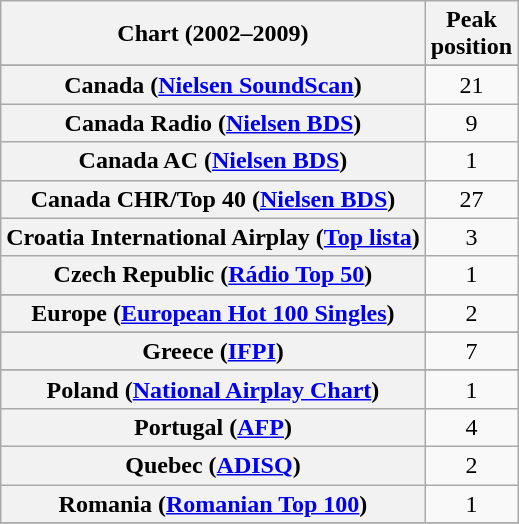<table class="wikitable sortable plainrowheaders" style="text-align:center">
<tr>
<th scope="col">Chart (2002–2009)</th>
<th scope="col">Peak<br>position</th>
</tr>
<tr>
</tr>
<tr>
</tr>
<tr>
</tr>
<tr>
</tr>
<tr>
<th scope="row">Canada (<a href='#'>Nielsen SoundScan</a>)<br></th>
<td align="center">21</td>
</tr>
<tr>
<th scope="row">Canada Radio (<a href='#'>Nielsen BDS</a>)</th>
<td align="center">9</td>
</tr>
<tr>
<th scope="row">Canada AC (<a href='#'>Nielsen BDS</a>)</th>
<td align="center">1</td>
</tr>
<tr>
<th scope="row">Canada CHR/Top 40 (<a href='#'>Nielsen BDS</a>)</th>
<td align="center">27</td>
</tr>
<tr>
<th scope="row">Croatia International Airplay (<a href='#'>Top lista</a>)</th>
<td align="center">3</td>
</tr>
<tr>
<th scope="row">Czech Republic (<a href='#'>Rádio Top 50</a>)</th>
<td>1</td>
</tr>
<tr>
</tr>
<tr>
<th scope="row">Europe (<a href='#'>European Hot 100 Singles</a>)</th>
<td>2</td>
</tr>
<tr>
</tr>
<tr>
</tr>
<tr>
</tr>
<tr>
<th scope="row">Greece (<a href='#'>IFPI</a>)</th>
<td>7</td>
</tr>
<tr>
</tr>
<tr>
</tr>
<tr>
</tr>
<tr>
</tr>
<tr>
</tr>
<tr>
</tr>
<tr>
</tr>
<tr>
</tr>
<tr>
<th scope="row">Poland (<a href='#'>National Airplay Chart</a>)</th>
<td>1</td>
</tr>
<tr>
<th scope="row">Portugal (<a href='#'>AFP</a>)</th>
<td>4</td>
</tr>
<tr>
<th scope="row">Quebec (<a href='#'>ADISQ</a>)</th>
<td>2</td>
</tr>
<tr>
<th scope="row">Romania (<a href='#'>Romanian Top 100</a>)</th>
<td>1</td>
</tr>
<tr>
</tr>
<tr>
</tr>
<tr>
</tr>
<tr>
</tr>
<tr>
</tr>
<tr>
</tr>
<tr>
</tr>
<tr>
</tr>
</table>
